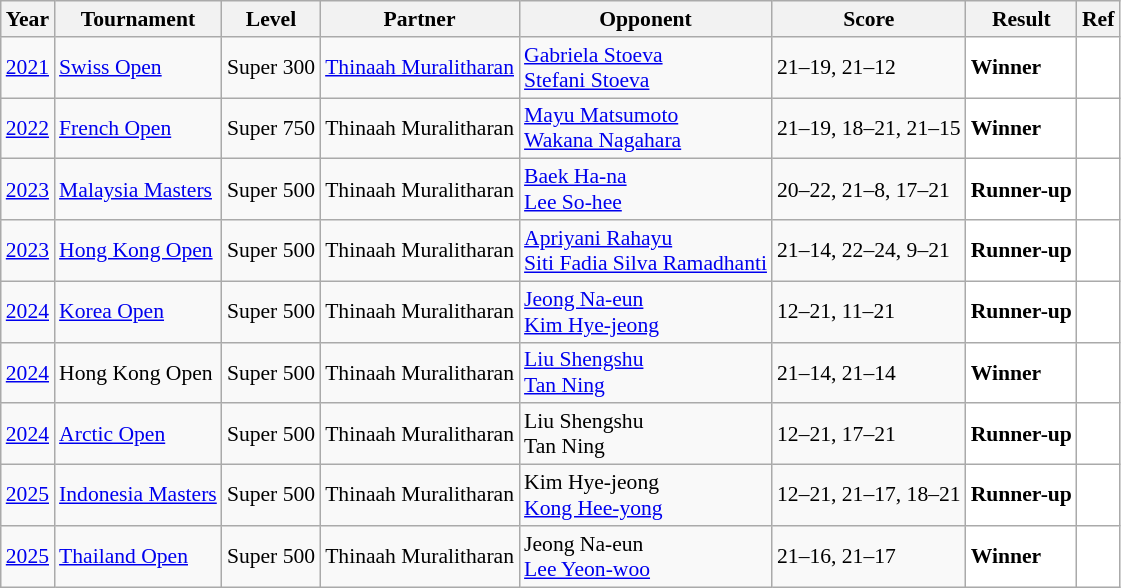<table class="sortable wikitable" style="font-size: 90%;">
<tr>
<th>Year</th>
<th>Tournament</th>
<th>Level</th>
<th>Partner</th>
<th>Opponent</th>
<th>Score</th>
<th>Result</th>
<th>Ref</th>
</tr>
<tr>
<td align="center"><a href='#'>2021</a></td>
<td align="left"><a href='#'>Swiss Open</a></td>
<td align="left">Super 300</td>
<td align="left"> <a href='#'>Thinaah Muralitharan</a></td>
<td align="left"> <a href='#'>Gabriela Stoeva</a><br> <a href='#'>Stefani Stoeva</a></td>
<td align="left">21–19, 21–12</td>
<td style="text-align:left; background:white"> <strong>Winner</strong></td>
<td style="text-align:center; background:white"></td>
</tr>
<tr>
<td align="center"><a href='#'>2022</a></td>
<td align="left"><a href='#'>French Open</a></td>
<td align="left">Super 750</td>
<td align="left"> Thinaah Muralitharan</td>
<td align="left"> <a href='#'>Mayu Matsumoto</a><br> <a href='#'>Wakana Nagahara</a></td>
<td align="left">21–19, 18–21, 21–15</td>
<td style="text-align:left; background:white"> <strong>Winner</strong></td>
<td style="text-align:center; background:white"></td>
</tr>
<tr>
<td align="center"><a href='#'>2023</a></td>
<td align="left"><a href='#'>Malaysia Masters</a></td>
<td align="left">Super 500</td>
<td align="left"> Thinaah Muralitharan</td>
<td align="left"> <a href='#'>Baek Ha-na</a><br> <a href='#'>Lee So-hee</a></td>
<td align="left">20–22, 21–8, 17–21</td>
<td style="text-align:left; background:white"> <strong>Runner-up</strong></td>
<td style="text-align:center; background:white"></td>
</tr>
<tr>
<td align="center"><a href='#'>2023</a></td>
<td align="left"><a href='#'>Hong Kong Open</a></td>
<td align="left">Super 500</td>
<td align="left"> Thinaah Muralitharan</td>
<td align="left"> <a href='#'>Apriyani Rahayu</a><br> <a href='#'>Siti Fadia Silva Ramadhanti</a></td>
<td align="left">21–14, 22–24, 9–21</td>
<td style="text-align:left; background:white"> <strong>Runner-up</strong></td>
<td style="text-align:center; background:white"></td>
</tr>
<tr>
<td align="center"><a href='#'>2024</a></td>
<td align="left"><a href='#'>Korea Open</a></td>
<td align="left">Super 500</td>
<td align="left"> Thinaah Muralitharan</td>
<td align="left"> <a href='#'>Jeong Na-eun</a><br> <a href='#'>Kim Hye-jeong</a></td>
<td align="left">12–21, 11–21</td>
<td style="text-align:left; background:white"> <strong>Runner-up</strong></td>
<td style="text-align:center; background:white"></td>
</tr>
<tr>
<td align="center"><a href='#'>2024</a></td>
<td align="left">Hong Kong Open</td>
<td align="left">Super 500</td>
<td align="left"> Thinaah Muralitharan</td>
<td align="left"> <a href='#'>Liu Shengshu</a><br> <a href='#'>Tan Ning</a></td>
<td align="left">21–14, 21–14</td>
<td style="text-align:left; background:white"> <strong>Winner</strong></td>
<td style="text-align:center; background:white"></td>
</tr>
<tr>
<td align="center"><a href='#'>2024</a></td>
<td align="left"><a href='#'>Arctic Open</a></td>
<td align="left">Super 500</td>
<td align="left"> Thinaah Muralitharan</td>
<td align="left"> Liu Shengshu<br> Tan Ning</td>
<td align="left">12–21, 17–21</td>
<td style="text-align:left; background:white"> <strong>Runner-up</strong></td>
<td style="text-align:center; background: white"></td>
</tr>
<tr>
<td align="center"><a href='#'>2025</a></td>
<td align="left"><a href='#'>Indonesia Masters</a></td>
<td align="left">Super 500</td>
<td align="left"> Thinaah Muralitharan</td>
<td align="left"> Kim Hye-jeong<br> <a href='#'>Kong Hee-yong</a></td>
<td align="left">12–21, 21–17, 18–21</td>
<td style="text-align:left; background:white"> <strong>Runner-up</strong></td>
<td style="text-align:center; background:white"></td>
</tr>
<tr>
<td align="center"><a href='#'>2025</a></td>
<td align="left"><a href='#'>Thailand Open</a></td>
<td align="left">Super 500</td>
<td align="left"> Thinaah Muralitharan</td>
<td align="left"> Jeong Na-eun<br> <a href='#'>Lee Yeon-woo</a></td>
<td align="left">21–16, 21–17</td>
<td style="text-align:left; background: white"> <strong>Winner</strong></td>
<td style="text-align:center; background:white"></td>
</tr>
</table>
